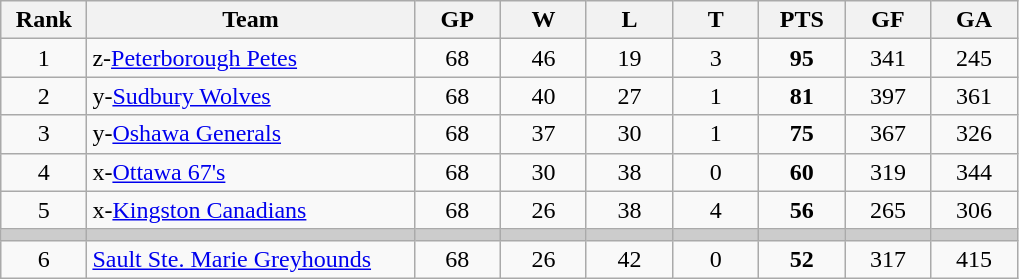<table class="wikitable sortable" style="text-align:center">
<tr>
<th width="7.5%">Rank</th>
<th width="28.5%">Team</th>
<th width="7.5%">GP</th>
<th width="7.5%">W</th>
<th width="7.5%">L</th>
<th width="7.5%">T</th>
<th width="7.5%">PTS</th>
<th width="7.5%">GF</th>
<th width="7.5%">GA</th>
</tr>
<tr>
<td>1</td>
<td align=left>z-<a href='#'>Peterborough Petes</a></td>
<td>68</td>
<td>46</td>
<td>19</td>
<td>3</td>
<td><strong>95</strong></td>
<td>341</td>
<td>245</td>
</tr>
<tr>
<td>2</td>
<td align=left>y-<a href='#'>Sudbury Wolves</a></td>
<td>68</td>
<td>40</td>
<td>27</td>
<td>1</td>
<td><strong>81</strong></td>
<td>397</td>
<td>361</td>
</tr>
<tr>
<td>3</td>
<td align=left>y-<a href='#'>Oshawa Generals</a></td>
<td>68</td>
<td>37</td>
<td>30</td>
<td>1</td>
<td><strong>75</strong></td>
<td>367</td>
<td>326</td>
</tr>
<tr>
<td>4</td>
<td align=left>x-<a href='#'>Ottawa 67's</a></td>
<td>68</td>
<td>30</td>
<td>38</td>
<td>0</td>
<td><strong>60</strong></td>
<td>319</td>
<td>344</td>
</tr>
<tr>
<td>5</td>
<td align=left>x-<a href='#'>Kingston Canadians</a></td>
<td>68</td>
<td>26</td>
<td>38</td>
<td>4</td>
<td><strong>56</strong></td>
<td>265</td>
<td>306</td>
</tr>
<tr style="background-color:#cccccc;">
<td></td>
<td></td>
<td></td>
<td></td>
<td></td>
<td></td>
<td></td>
<td></td>
<td></td>
</tr>
<tr>
<td>6</td>
<td align=left><a href='#'>Sault Ste. Marie Greyhounds</a></td>
<td>68</td>
<td>26</td>
<td>42</td>
<td>0</td>
<td><strong>52</strong></td>
<td>317</td>
<td>415</td>
</tr>
</table>
